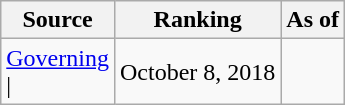<table class="wikitable" style="text-align:center">
<tr>
<th>Source</th>
<th>Ranking</th>
<th>As of</th>
</tr>
<tr>
<td align=left><a href='#'>Governing</a><br>| </td>
<td>October 8, 2018</td>
</tr>
</table>
